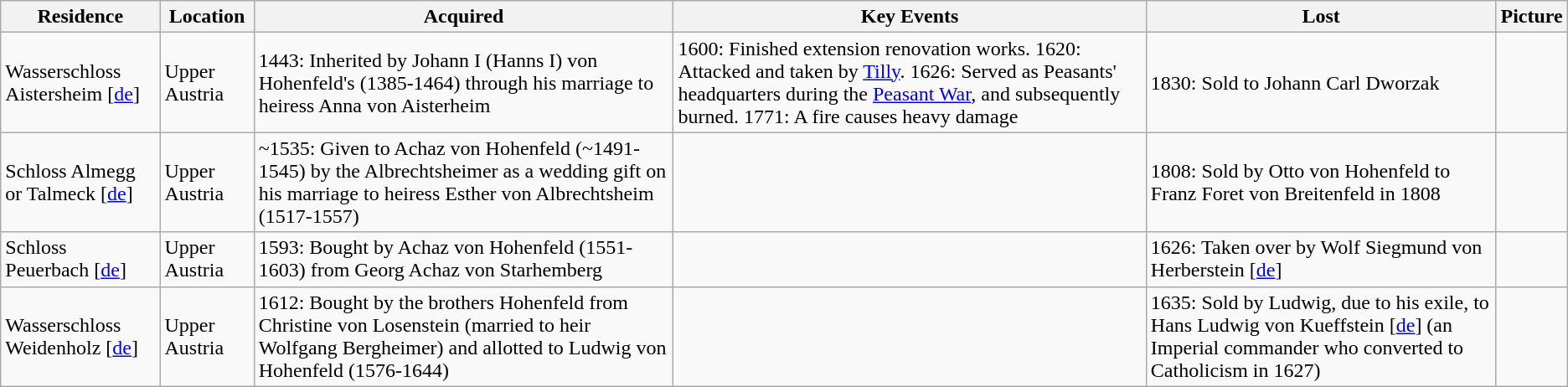<table class="wikitable">
<tr>
<th>Residence</th>
<th>Location</th>
<th>Acquired</th>
<th>Key Events</th>
<th>Lost</th>
<th>Picture</th>
</tr>
<tr>
<td>Wasserschloss Aistersheim [<a href='#'>de</a>] </td>
<td>Upper Austria</td>
<td>1443: Inherited by Johann I (Hanns I) von Hohenfeld's (1385-1464) through his marriage to heiress Anna von Aisterheim</td>
<td>1600: Finished extension renovation works. 1620: Attacked and taken by <a href='#'>Tilly</a>. 1626: Served as Peasants' headquarters during the <a href='#'>Peasant War</a>, and subsequently burned. 1771: A fire causes heavy damage</td>
<td>1830: Sold to Johann Carl Dworzak</td>
<td></td>
</tr>
<tr>
<td>Schloss Almegg or Talmeck [<a href='#'>de</a>]</td>
<td>Upper Austria</td>
<td>~1535: Given to Achaz von Hohenfeld (~1491-1545) by the Albrechtsheimer as a wedding gift on his marriage to heiress Esther von Albrechtsheim (1517-1557)</td>
<td></td>
<td>1808: Sold by Otto von Hohenfeld to Franz Foret von Breitenfeld in 1808</td>
<td></td>
</tr>
<tr>
<td>Schloss Peuerbach [<a href='#'>de</a>]</td>
<td>Upper Austria</td>
<td>1593: Bought by Achaz von Hohenfeld (1551-1603) from Georg Achaz von Starhemberg</td>
<td></td>
<td>1626: Taken over by Wolf Siegmund von Herberstein [<a href='#'>de</a>]</td>
<td></td>
</tr>
<tr>
<td>Wasserschloss Weidenholz [<a href='#'>de</a>]</td>
<td>Upper Austria</td>
<td>1612: Bought by the brothers Hohenfeld from Christine von Losenstein (married to heir Wolfgang Bergheimer) and allotted to Ludwig von Hohenfeld (1576-1644)</td>
<td></td>
<td>1635: Sold by Ludwig, due to his exile, to Hans Ludwig von Kueffstein [<a href='#'>de</a>] (an  Imperial commander who converted to Catholicism in 1627)</td>
<td></td>
</tr>
</table>
